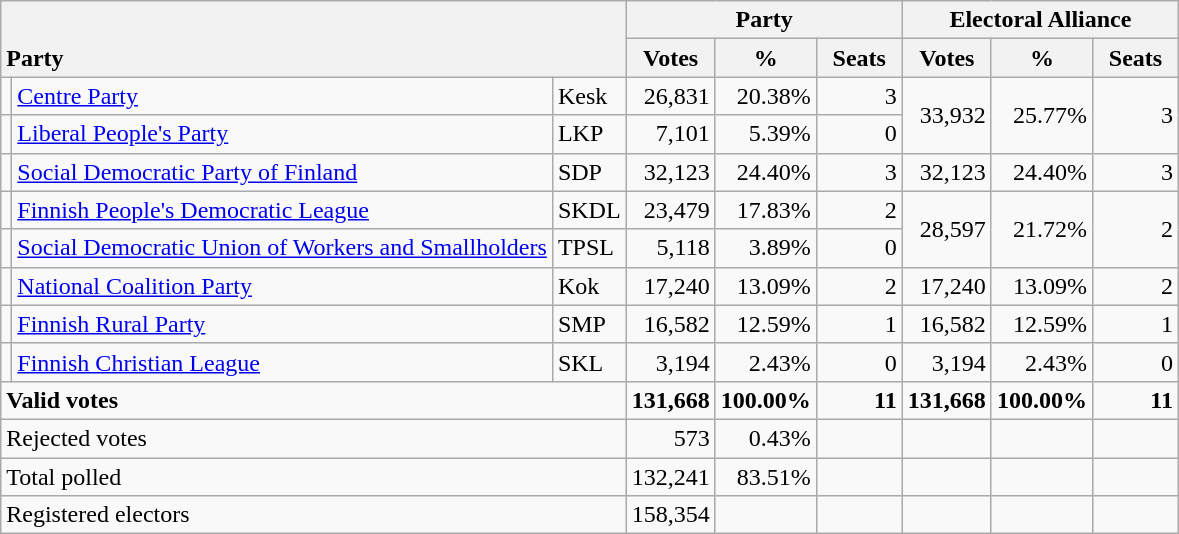<table class="wikitable" border="1" style="text-align:right;">
<tr>
<th style="text-align:left;" valign=bottom rowspan=2 colspan=3>Party</th>
<th colspan=3>Party</th>
<th colspan=3>Electoral Alliance</th>
</tr>
<tr>
<th align=center valign=bottom width="50">Votes</th>
<th align=center valign=bottom width="50">%</th>
<th align=center valign=bottom width="50">Seats</th>
<th align=center valign=bottom width="50">Votes</th>
<th align=center valign=bottom width="50">%</th>
<th align=center valign=bottom width="50">Seats</th>
</tr>
<tr>
<td></td>
<td align=left><a href='#'>Centre Party</a></td>
<td align=left>Kesk</td>
<td>26,831</td>
<td>20.38%</td>
<td>3</td>
<td rowspan=2>33,932</td>
<td rowspan=2>25.77%</td>
<td rowspan=2>3</td>
</tr>
<tr>
<td></td>
<td align=left><a href='#'>Liberal People's Party</a></td>
<td align=left>LKP</td>
<td>7,101</td>
<td>5.39%</td>
<td>0</td>
</tr>
<tr>
<td></td>
<td align=left style="white-space: nowrap;"><a href='#'>Social Democratic Party of Finland</a></td>
<td align=left>SDP</td>
<td>32,123</td>
<td>24.40%</td>
<td>3</td>
<td>32,123</td>
<td>24.40%</td>
<td>3</td>
</tr>
<tr>
<td></td>
<td align=left><a href='#'>Finnish People's Democratic League</a></td>
<td align=left>SKDL</td>
<td>23,479</td>
<td>17.83%</td>
<td>2</td>
<td rowspan=2>28,597</td>
<td rowspan=2>21.72%</td>
<td rowspan=2>2</td>
</tr>
<tr>
<td></td>
<td align=left><a href='#'>Social Democratic Union of Workers and Smallholders</a></td>
<td align=left>TPSL</td>
<td>5,118</td>
<td>3.89%</td>
<td>0</td>
</tr>
<tr>
<td></td>
<td align=left><a href='#'>National Coalition Party</a></td>
<td align=left>Kok</td>
<td>17,240</td>
<td>13.09%</td>
<td>2</td>
<td>17,240</td>
<td>13.09%</td>
<td>2</td>
</tr>
<tr>
<td></td>
<td align=left><a href='#'>Finnish Rural Party</a></td>
<td align=left>SMP</td>
<td>16,582</td>
<td>12.59%</td>
<td>1</td>
<td>16,582</td>
<td>12.59%</td>
<td>1</td>
</tr>
<tr>
<td></td>
<td align=left><a href='#'>Finnish Christian League</a></td>
<td align=left>SKL</td>
<td>3,194</td>
<td>2.43%</td>
<td>0</td>
<td>3,194</td>
<td>2.43%</td>
<td>0</td>
</tr>
<tr style="font-weight:bold">
<td align=left colspan=3>Valid votes</td>
<td>131,668</td>
<td>100.00%</td>
<td>11</td>
<td>131,668</td>
<td>100.00%</td>
<td>11</td>
</tr>
<tr>
<td align=left colspan=3>Rejected votes</td>
<td>573</td>
<td>0.43%</td>
<td></td>
<td></td>
<td></td>
<td></td>
</tr>
<tr>
<td align=left colspan=3>Total polled</td>
<td>132,241</td>
<td>83.51%</td>
<td></td>
<td></td>
<td></td>
<td></td>
</tr>
<tr>
<td align=left colspan=3>Registered electors</td>
<td>158,354</td>
<td></td>
<td></td>
<td></td>
<td></td>
<td></td>
</tr>
</table>
